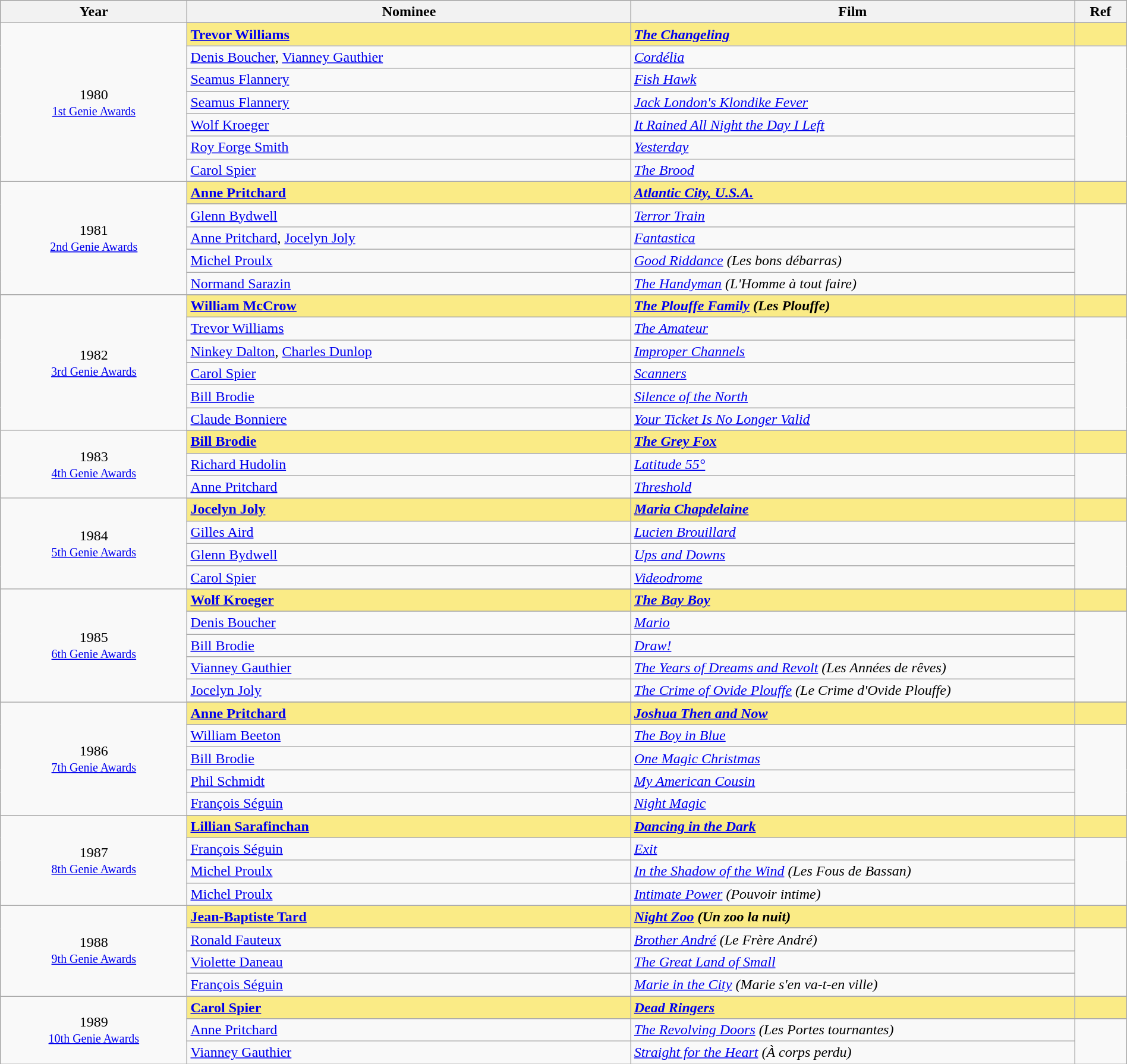<table class="wikitable" style="width:100%;">
<tr style="background:#bebebe;">
<th style="width:8%;">Year</th>
<th style="width:19%;">Nominee</th>
<th style="width:19%;">Film</th>
<th style="width:2%;">Ref</th>
</tr>
<tr>
<td rowspan="8" align="center">1980 <br> <small><a href='#'>1st Genie Awards</a></small></td>
</tr>
<tr style="background:#FAEB86;">
<td><strong><a href='#'>Trevor Williams</a></strong></td>
<td><strong><em><a href='#'>The Changeling</a></em></strong></td>
<td></td>
</tr>
<tr>
<td><a href='#'>Denis Boucher</a>, <a href='#'>Vianney Gauthier</a></td>
<td><em><a href='#'>Cordélia</a></em></td>
<td rowspan=6></td>
</tr>
<tr>
<td><a href='#'>Seamus Flannery</a></td>
<td><em><a href='#'>Fish Hawk</a></em></td>
</tr>
<tr>
<td><a href='#'>Seamus Flannery</a></td>
<td><em><a href='#'>Jack London's Klondike Fever</a></em></td>
</tr>
<tr>
<td><a href='#'>Wolf Kroeger</a></td>
<td><em><a href='#'>It Rained All Night the Day I Left</a></em></td>
</tr>
<tr>
<td><a href='#'>Roy Forge Smith</a></td>
<td><em><a href='#'>Yesterday</a></em></td>
</tr>
<tr>
<td><a href='#'>Carol Spier</a></td>
<td><em><a href='#'>The Brood</a></em></td>
</tr>
<tr>
<td rowspan="6" align="center">1981 <br> <small><a href='#'>2nd Genie Awards</a></small></td>
</tr>
<tr style="background:#FAEB86;">
<td><strong><a href='#'>Anne Pritchard</a></strong></td>
<td><strong><em><a href='#'>Atlantic City, U.S.A.</a></em></strong></td>
<td></td>
</tr>
<tr>
<td><a href='#'>Glenn Bydwell</a></td>
<td><em><a href='#'>Terror Train</a></em></td>
<td rowspan=4></td>
</tr>
<tr>
<td><a href='#'>Anne Pritchard</a>, <a href='#'>Jocelyn Joly</a></td>
<td><em><a href='#'>Fantastica</a></em></td>
</tr>
<tr>
<td><a href='#'>Michel Proulx</a></td>
<td><em><a href='#'>Good Riddance</a> (Les bons débarras)</em></td>
</tr>
<tr>
<td><a href='#'>Normand Sarazin</a></td>
<td><em><a href='#'>The Handyman</a> (L'Homme à tout faire)</em></td>
</tr>
<tr>
<td rowspan="7" align="center">1982 <br> <small><a href='#'>3rd Genie Awards</a></small></td>
</tr>
<tr style="background:#FAEB86;">
<td><strong><a href='#'>William McCrow</a></strong></td>
<td><strong><em><a href='#'>The Plouffe Family</a> (Les Plouffe)</em></strong></td>
<td></td>
</tr>
<tr>
<td><a href='#'>Trevor Williams</a></td>
<td><em><a href='#'>The Amateur</a></em></td>
<td rowspan=5></td>
</tr>
<tr>
<td><a href='#'>Ninkey Dalton</a>, <a href='#'>Charles Dunlop</a></td>
<td><em><a href='#'>Improper Channels</a></em></td>
</tr>
<tr>
<td><a href='#'>Carol Spier</a></td>
<td><em><a href='#'>Scanners</a></em></td>
</tr>
<tr>
<td><a href='#'>Bill Brodie</a></td>
<td><em><a href='#'>Silence of the North</a></em></td>
</tr>
<tr>
<td><a href='#'>Claude Bonniere</a></td>
<td><em><a href='#'>Your Ticket Is No Longer Valid</a></em></td>
</tr>
<tr>
<td rowspan="4" align="center">1983 <br> <small><a href='#'>4th Genie Awards</a></small></td>
</tr>
<tr style="background:#FAEB86;">
<td><strong><a href='#'>Bill Brodie</a></strong></td>
<td><strong><em><a href='#'>The Grey Fox</a></em></strong></td>
<td></td>
</tr>
<tr>
<td><a href='#'>Richard Hudolin</a></td>
<td><em><a href='#'>Latitude 55°</a></em></td>
<td rowspan=2></td>
</tr>
<tr>
<td><a href='#'>Anne Pritchard</a></td>
<td><em><a href='#'>Threshold</a></em></td>
</tr>
<tr>
<td rowspan="5" align="center">1984 <br> <small><a href='#'>5th Genie Awards</a></small></td>
</tr>
<tr style="background:#FAEB86;">
<td><strong><a href='#'>Jocelyn Joly</a></strong></td>
<td><strong><em><a href='#'>Maria Chapdelaine</a></em></strong></td>
<td></td>
</tr>
<tr>
<td><a href='#'>Gilles Aird</a></td>
<td><em><a href='#'>Lucien Brouillard</a></em></td>
<td rowspan=3></td>
</tr>
<tr>
<td><a href='#'>Glenn Bydwell</a></td>
<td><em><a href='#'>Ups and Downs</a></em></td>
</tr>
<tr>
<td><a href='#'>Carol Spier</a></td>
<td><em><a href='#'>Videodrome</a></em></td>
</tr>
<tr>
<td rowspan="6" align="center">1985 <br> <small><a href='#'>6th Genie Awards</a></small></td>
</tr>
<tr style="background:#FAEB86;">
<td><strong><a href='#'>Wolf Kroeger</a></strong></td>
<td><strong><em><a href='#'>The Bay Boy</a></em></strong></td>
<td></td>
</tr>
<tr>
<td><a href='#'>Denis Boucher</a></td>
<td><em><a href='#'>Mario</a></em></td>
<td rowspan=4></td>
</tr>
<tr>
<td><a href='#'>Bill Brodie</a></td>
<td><em><a href='#'>Draw!</a></em></td>
</tr>
<tr>
<td><a href='#'>Vianney Gauthier</a></td>
<td><em><a href='#'>The Years of Dreams and Revolt</a> (Les Années de rêves)</em></td>
</tr>
<tr>
<td><a href='#'>Jocelyn Joly</a></td>
<td><em><a href='#'>The Crime of Ovide Plouffe</a> (Le Crime d'Ovide Plouffe)</em></td>
</tr>
<tr>
<td rowspan="6" align="center">1986 <br> <small><a href='#'>7th Genie Awards</a></small></td>
</tr>
<tr style="background:#FAEB86;">
<td><strong><a href='#'>Anne Pritchard</a></strong></td>
<td><strong><em><a href='#'>Joshua Then and Now</a></em></strong></td>
<td></td>
</tr>
<tr>
<td><a href='#'>William Beeton</a></td>
<td><em><a href='#'>The Boy in Blue</a></em></td>
<td rowspan=4></td>
</tr>
<tr>
<td><a href='#'>Bill Brodie</a></td>
<td><em><a href='#'>One Magic Christmas</a></em></td>
</tr>
<tr>
<td><a href='#'>Phil Schmidt</a></td>
<td><em><a href='#'>My American Cousin</a></em></td>
</tr>
<tr>
<td><a href='#'>François Séguin</a></td>
<td><em><a href='#'>Night Magic</a></em></td>
</tr>
<tr>
<td rowspan="5" align="center">1987 <br> <small><a href='#'>8th Genie Awards</a></small></td>
</tr>
<tr style="background:#FAEB86;">
<td><strong><a href='#'>Lillian Sarafinchan</a></strong></td>
<td><strong><em><a href='#'>Dancing in the Dark</a></em></strong></td>
<td></td>
</tr>
<tr>
<td><a href='#'>François Séguin</a></td>
<td><em><a href='#'>Exit</a></em></td>
<td rowspan=3></td>
</tr>
<tr>
<td><a href='#'>Michel Proulx</a></td>
<td><em><a href='#'>In the Shadow of the Wind</a> (Les Fous de Bassan)</em></td>
</tr>
<tr>
<td><a href='#'>Michel Proulx</a></td>
<td><em><a href='#'>Intimate Power</a> (Pouvoir intime)</em></td>
</tr>
<tr>
<td rowspan="5" align="center">1988 <br> <small><a href='#'>9th Genie Awards</a></small></td>
</tr>
<tr style="background:#FAEB86;">
<td><strong><a href='#'>Jean-Baptiste Tard</a></strong></td>
<td><strong><em><a href='#'>Night Zoo</a> (Un zoo la nuit)</em></strong></td>
<td></td>
</tr>
<tr>
<td><a href='#'>Ronald Fauteux</a></td>
<td><em><a href='#'>Brother André</a> (Le Frère André)</em></td>
<td rowspan=3></td>
</tr>
<tr>
<td><a href='#'>Violette Daneau</a></td>
<td><em><a href='#'>The Great Land of Small</a></em></td>
</tr>
<tr>
<td><a href='#'>François Séguin</a></td>
<td><em><a href='#'>Marie in the City</a> (Marie s'en va-t-en ville)</em></td>
</tr>
<tr>
<td rowspan="4" align="center">1989 <br> <small><a href='#'>10th Genie Awards</a></small></td>
</tr>
<tr style="background:#FAEB86;">
<td><strong><a href='#'>Carol Spier</a></strong></td>
<td><strong><em><a href='#'>Dead Ringers</a></em></strong></td>
<td></td>
</tr>
<tr>
<td><a href='#'>Anne Pritchard</a></td>
<td><em><a href='#'>The Revolving Doors</a> (Les Portes tournantes)</em></td>
<td rowspan=2></td>
</tr>
<tr>
<td><a href='#'>Vianney Gauthier</a></td>
<td><em><a href='#'>Straight for the Heart</a> (À corps perdu)</em></td>
</tr>
</table>
